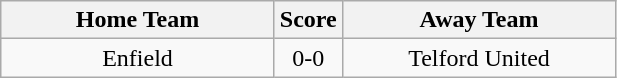<table class="wikitable" style="text-align:center;">
<tr>
<th width=175>Home Team</th>
<th width=20>Score</th>
<th width=175>Away Team</th>
</tr>
<tr>
<td>Enfield</td>
<td>0-0</td>
<td>Telford United</td>
</tr>
</table>
